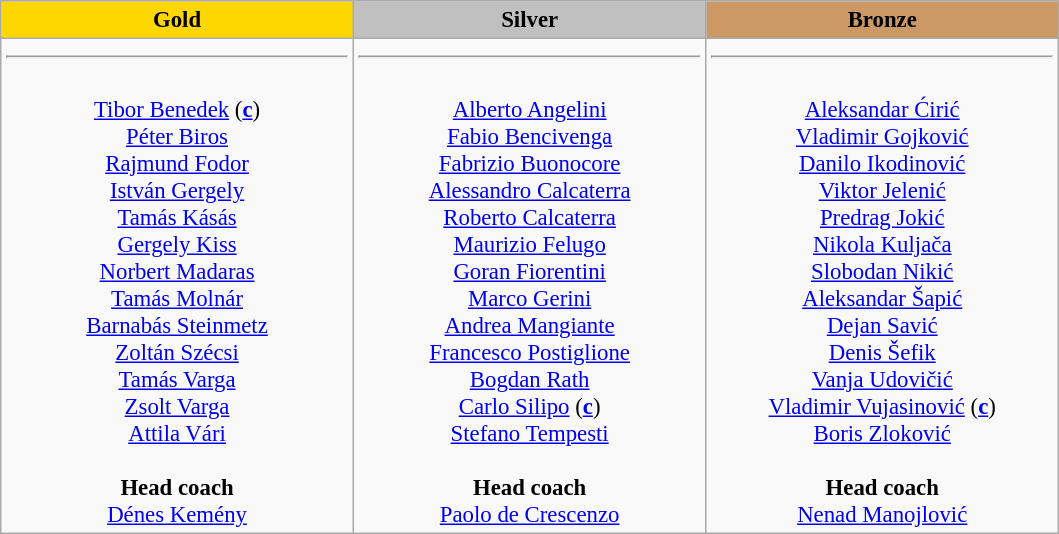<table class="wikitable" style="font-size:95%;">
<tr>
<th style="text-align:center; width:15em; background-color:gold;">Gold</th>
<th style="text-align:center; width:15em; background-color:silver;">Silver</th>
<th style="text-align:center; width:15em; background-color:#CC9966;">Bronze</th>
</tr>
<tr>
<td style="text-align:center; vertical-align:top;"><strong></strong> <hr><br><a href='#'>Tibor Benedek</a> (<a href='#'><strong>c</strong></a>)<br> <a href='#'>Péter Biros</a><br> <a href='#'>Rajmund Fodor</a><br> <a href='#'>István Gergely</a><br> <a href='#'>Tamás Kásás</a><br> <a href='#'>Gergely Kiss</a><br> <a href='#'>Norbert Madaras</a><br> <a href='#'>Tamás Molnár</a><br> <a href='#'>Barnabás Steinmetz</a><br> <a href='#'>Zoltán Szécsi</a><br> <a href='#'>Tamás Varga</a><br> <a href='#'>Zsolt Varga</a><br> <a href='#'>Attila Vári</a><br><br><strong>Head coach</strong><br><a href='#'>Dénes Kemény</a></td>
<td style="text-align:center; vertical-align:top;"><strong></strong><hr><br><a href='#'>Alberto Angelini</a><br> <a href='#'>Fabio Bencivenga</a><br> <a href='#'>Fabrizio Buonocore</a><br> <a href='#'>Alessandro Calcaterra</a><br> <a href='#'>Roberto Calcaterra</a><br> <a href='#'>Maurizio Felugo</a><br> <a href='#'>Goran Fiorentini</a><br> <a href='#'>Marco Gerini</a><br> <a href='#'>Andrea Mangiante</a><br> <a href='#'>Francesco Postiglione</a><br> <a href='#'>Bogdan Rath</a><br> <a href='#'>Carlo Silipo</a> (<a href='#'><strong>c</strong></a>)<br> <a href='#'>Stefano Tempesti</a><br><br><strong>Head coach</strong><br><a href='#'>Paolo de Crescenzo</a></td>
<td style="text-align:center; vertical-align:top;"><strong></strong><hr><br><a href='#'>Aleksandar Ćirić</a><br> <a href='#'>Vladimir Gojković</a><br> <a href='#'>Danilo Ikodinović</a><br> <a href='#'>Viktor Jelenić</a><br> <a href='#'>Predrag Jokić</a><br> <a href='#'>Nikola Kuljača</a><br> <a href='#'>Slobodan Nikić</a><br> <a href='#'>Aleksandar Šapić</a> <br> <a href='#'>Dejan Savić</a><br> <a href='#'>Denis Šefik</a><br> <a href='#'>Vanja Udovičić</a><br> <a href='#'>Vladimir Vujasinović</a> (<a href='#'><strong>c</strong></a>)<br> <a href='#'>Boris Zloković</a><br><br><strong>Head coach</strong> <br><a href='#'>Nenad Manojlović</a></td>
</tr>
</table>
